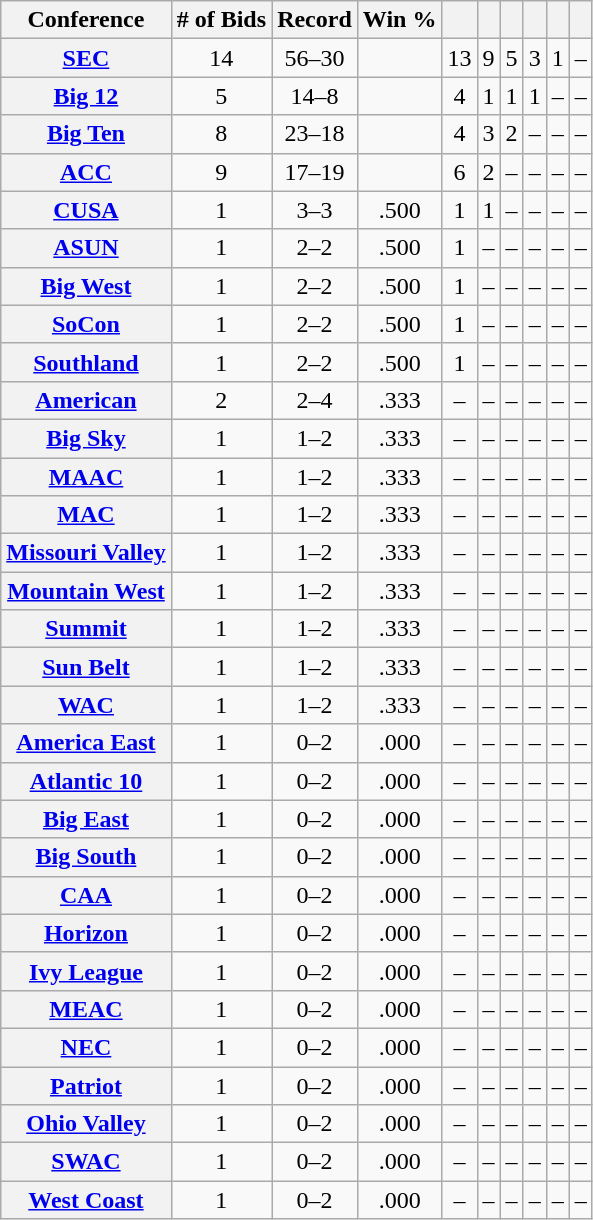<table class="wikitable sortable plainrowheaders" style="text-align:center">
<tr>
<th scope="col">Conference</th>
<th scope="col"># of Bids</th>
<th scope="col">Record</th>
<th scope="col">Win %</th>
<th scope="col"></th>
<th scope="col"></th>
<th scope="col"></th>
<th scope="col"></th>
<th scope="col"></th>
<th scope="col"></th>
</tr>
<tr>
<th scope="row"><a href='#'>SEC</a></th>
<td>14</td>
<td>56–30</td>
<td></td>
<td>13</td>
<td>9</td>
<td>5</td>
<td>3 </td>
<td>1 </td>
<td>–</td>
</tr>
<tr>
<th scope="row"><a href='#'>Big 12</a></th>
<td>5</td>
<td>14–8</td>
<td></td>
<td>4</td>
<td>1</td>
<td>1</td>
<td>1</td>
<td>–</td>
<td>–</td>
</tr>
<tr>
<th scope="row"><a href='#'>Big Ten</a></th>
<td>8</td>
<td>23–18</td>
<td></td>
<td>4</td>
<td>3</td>
<td>2</td>
<td>–</td>
<td>–</td>
<td>–</td>
</tr>
<tr>
<th scope="row"><a href='#'>ACC</a></th>
<td>9</td>
<td>17–19</td>
<td></td>
<td>6</td>
<td>2</td>
<td>–</td>
<td>–</td>
<td>–</td>
<td>–</td>
</tr>
<tr>
<th scope="row"><a href='#'>CUSA</a></th>
<td>1</td>
<td>3–3</td>
<td>.500</td>
<td>1</td>
<td>1</td>
<td>–</td>
<td>–</td>
<td>–</td>
<td>–</td>
</tr>
<tr>
<th scope="row"><a href='#'>ASUN</a></th>
<td>1</td>
<td>2–2</td>
<td>.500</td>
<td>1</td>
<td>–</td>
<td>–</td>
<td>–</td>
<td>–</td>
<td>–</td>
</tr>
<tr>
<th scope="row"><a href='#'>Big West</a></th>
<td>1</td>
<td>2–2</td>
<td>.500</td>
<td>1</td>
<td>–</td>
<td>–</td>
<td>–</td>
<td>–</td>
<td>–</td>
</tr>
<tr>
<th scope="row"><a href='#'>SoCon</a></th>
<td>1</td>
<td>2–2</td>
<td>.500</td>
<td>1</td>
<td>–</td>
<td>–</td>
<td>–</td>
<td>–</td>
<td>–</td>
</tr>
<tr>
<th scope="row"><a href='#'>Southland</a></th>
<td>1</td>
<td>2–2</td>
<td>.500</td>
<td>1</td>
<td>–</td>
<td>–</td>
<td>–</td>
<td>–</td>
<td>–</td>
</tr>
<tr>
<th scope="row"><a href='#'>American</a></th>
<td>2</td>
<td>2–4</td>
<td>.333</td>
<td>–</td>
<td>–</td>
<td>–</td>
<td>–</td>
<td>–</td>
<td>–</td>
</tr>
<tr>
<th scope="row"><a href='#'>Big Sky</a></th>
<td>1</td>
<td>1–2</td>
<td>.333</td>
<td>–</td>
<td>–</td>
<td>–</td>
<td>–</td>
<td>–</td>
<td>–</td>
</tr>
<tr>
<th scope="row"><a href='#'>MAAC</a></th>
<td>1</td>
<td>1–2</td>
<td>.333</td>
<td>–</td>
<td>–</td>
<td>–</td>
<td>–</td>
<td>–</td>
<td>–</td>
</tr>
<tr>
<th scope="row"><a href='#'>MAC</a></th>
<td>1</td>
<td>1–2</td>
<td>.333</td>
<td>–</td>
<td>–</td>
<td>–</td>
<td>–</td>
<td>–</td>
<td>–</td>
</tr>
<tr>
<th scope="row"><a href='#'>Missouri Valley</a></th>
<td>1</td>
<td>1–2</td>
<td>.333</td>
<td>–</td>
<td>–</td>
<td>–</td>
<td>–</td>
<td>–</td>
<td>–</td>
</tr>
<tr>
<th scope="row"><a href='#'>Mountain West</a></th>
<td>1</td>
<td>1–2</td>
<td>.333</td>
<td>–</td>
<td>–</td>
<td>–</td>
<td>–</td>
<td>–</td>
<td>–</td>
</tr>
<tr>
<th scope="row"><a href='#'>Summit</a></th>
<td>1</td>
<td>1–2</td>
<td>.333</td>
<td>–</td>
<td>–</td>
<td>–</td>
<td>–</td>
<td>–</td>
<td>–</td>
</tr>
<tr>
<th scope="row"><a href='#'>Sun Belt</a></th>
<td>1</td>
<td>1–2</td>
<td>.333</td>
<td>–</td>
<td>–</td>
<td>–</td>
<td>–</td>
<td>–</td>
<td>–</td>
</tr>
<tr>
<th scope="row"><a href='#'>WAC</a></th>
<td>1</td>
<td>1–2</td>
<td>.333</td>
<td>–</td>
<td>–</td>
<td>–</td>
<td>–</td>
<td>–</td>
<td>–</td>
</tr>
<tr>
<th scope="row"><a href='#'>America East</a></th>
<td>1</td>
<td>0–2</td>
<td>.000</td>
<td>–</td>
<td>–</td>
<td>–</td>
<td>–</td>
<td>–</td>
<td>–</td>
</tr>
<tr>
<th scope="row"><a href='#'>Atlantic 10</a></th>
<td>1</td>
<td>0–2</td>
<td>.000</td>
<td>–</td>
<td>–</td>
<td>–</td>
<td>–</td>
<td>–</td>
<td>–</td>
</tr>
<tr>
<th scope="row"><a href='#'>Big East</a></th>
<td>1</td>
<td>0–2</td>
<td>.000</td>
<td>–</td>
<td>–</td>
<td>–</td>
<td>–</td>
<td>–</td>
<td>–</td>
</tr>
<tr>
<th scope="row"><a href='#'>Big South</a></th>
<td>1</td>
<td>0–2</td>
<td>.000</td>
<td>–</td>
<td>–</td>
<td>–</td>
<td>–</td>
<td>–</td>
<td>–</td>
</tr>
<tr>
<th scope="row"><a href='#'>CAA</a></th>
<td>1</td>
<td>0–2</td>
<td>.000</td>
<td>–</td>
<td>–</td>
<td>–</td>
<td>–</td>
<td>–</td>
<td>–</td>
</tr>
<tr>
<th scope="row"><a href='#'>Horizon</a></th>
<td>1</td>
<td>0–2</td>
<td>.000</td>
<td>–</td>
<td>–</td>
<td>–</td>
<td>–</td>
<td>–</td>
<td>–</td>
</tr>
<tr>
<th scope="row"><a href='#'>Ivy League</a></th>
<td>1</td>
<td>0–2</td>
<td>.000</td>
<td>–</td>
<td>–</td>
<td>–</td>
<td>–</td>
<td>–</td>
<td>–</td>
</tr>
<tr>
<th scope="row"><a href='#'>MEAC</a></th>
<td>1</td>
<td>0–2</td>
<td>.000</td>
<td>–</td>
<td>–</td>
<td>–</td>
<td>–</td>
<td>–</td>
<td>–</td>
</tr>
<tr>
<th scope="row"><a href='#'>NEC</a></th>
<td>1</td>
<td>0–2</td>
<td>.000</td>
<td>–</td>
<td>–</td>
<td>–</td>
<td>–</td>
<td>–</td>
<td>–</td>
</tr>
<tr>
<th scope="row"><a href='#'>Patriot</a></th>
<td>1</td>
<td>0–2</td>
<td>.000</td>
<td>–</td>
<td>–</td>
<td>–</td>
<td>–</td>
<td>–</td>
<td>–</td>
</tr>
<tr>
<th scope="row"><a href='#'>Ohio Valley</a></th>
<td>1</td>
<td>0–2</td>
<td>.000</td>
<td>–</td>
<td>–</td>
<td>–</td>
<td>–</td>
<td>–</td>
<td>–</td>
</tr>
<tr>
<th scope="row"><a href='#'>SWAC</a></th>
<td>1</td>
<td>0–2</td>
<td>.000</td>
<td>–</td>
<td>–</td>
<td>–</td>
<td>–</td>
<td>–</td>
<td>–</td>
</tr>
<tr>
<th scope="row"><a href='#'>West Coast</a></th>
<td>1</td>
<td>0–2</td>
<td>.000</td>
<td>–</td>
<td>–</td>
<td>–</td>
<td>–</td>
<td>–</td>
<td>–</td>
</tr>
</table>
